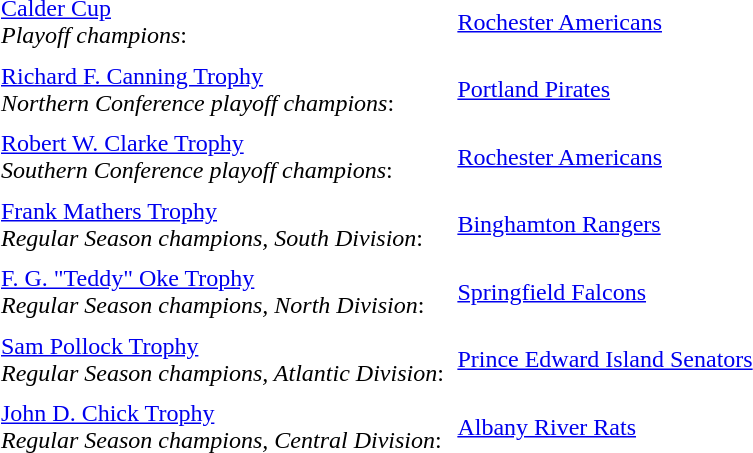<table cellpadding="3" cellspacing="3">
<tr>
<td><a href='#'>Calder Cup</a><br><em>Playoff champions</em>:</td>
<td><a href='#'>Rochester Americans</a></td>
</tr>
<tr>
<td><a href='#'>Richard F. Canning Trophy</a><br><em>Northern Conference playoff champions</em>:</td>
<td><a href='#'>Portland Pirates</a></td>
</tr>
<tr>
<td><a href='#'>Robert W. Clarke Trophy</a><br><em>Southern Conference playoff champions</em>:</td>
<td><a href='#'>Rochester Americans</a></td>
</tr>
<tr>
<td><a href='#'>Frank Mathers Trophy</a><br><em>Regular Season champions, South Division</em>:</td>
<td><a href='#'>Binghamton Rangers</a></td>
</tr>
<tr>
<td><a href='#'>F. G. "Teddy" Oke Trophy</a><br><em>Regular Season champions, North Division</em>:</td>
<td><a href='#'>Springfield Falcons</a></td>
</tr>
<tr>
<td><a href='#'>Sam Pollock Trophy</a><br><em>Regular Season champions, Atlantic Division</em>:</td>
<td><a href='#'>Prince Edward Island Senators</a></td>
</tr>
<tr>
<td><a href='#'>John D. Chick Trophy</a><br><em>Regular Season champions, Central Division</em>:</td>
<td><a href='#'>Albany River Rats</a></td>
</tr>
</table>
